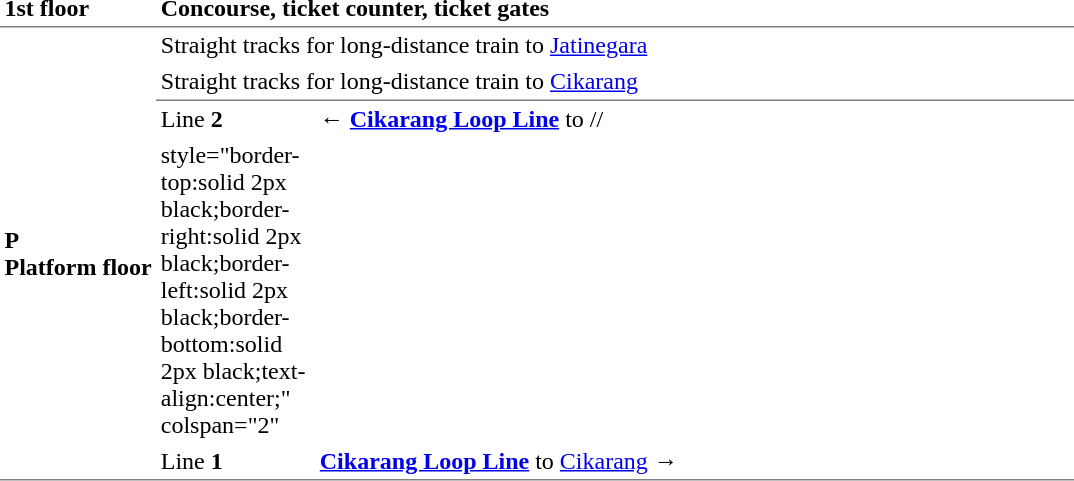<table cellspacing=0 cellpadding=3>
<tr>
<td><strong>1st floor</strong></td>
<td colspan="2"><strong>Concourse, ticket counter, ticket gates</strong></td>
</tr>
<tr>
<td style="border-top:solid 1px gray;border-bottom:solid 1px gray;" rowspan="5"><strong>P<br>Platform floor</strong></td>
<td style="border-top:solid 1px gray;" colspan="2">Straight tracks for long-distance train to <a href='#'>Jatinegara</a></td>
</tr>
<tr>
<td colspan=2>Straight tracks for long-distance train to <a href='#'>Cikarang</a></td>
</tr>
<tr>
<td style="border-top:solid 1px gray;" width="100">Line <strong>2</strong></td>
<td style="border-top:solid 1px gray;" width="500">←   <strong><a href='#'>Cikarang Loop Line</a></strong> to //</td>
</tr>
<tr>
<td>style="border-top:solid 2px black;border-right:solid 2px black;border-left:solid 2px black;border-bottom:solid 2px black;text-align:center;" colspan="2" </td>
</tr>
<tr>
<td style="border-bottom:solid 1px gray;">Line <strong>1</strong></td>
<td style="border-bottom:solid 1px gray;"> <strong><a href='#'>Cikarang Loop Line</a></strong> to <a href='#'>Cikarang</a>  →</td>
</tr>
</table>
